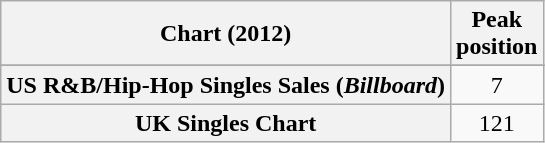<table class="wikitable sortable plainrowheaders">
<tr>
<th scope="col">Chart (2012)</th>
<th scope="col">Peak<br>position</th>
</tr>
<tr>
</tr>
<tr>
<th scope="row">US R&B/Hip-Hop Singles Sales (<em>Billboard</em>)</th>
<td align="center">7</td>
</tr>
<tr>
<th scope="row">UK Singles Chart</th>
<td align="center">121</td>
</tr>
</table>
